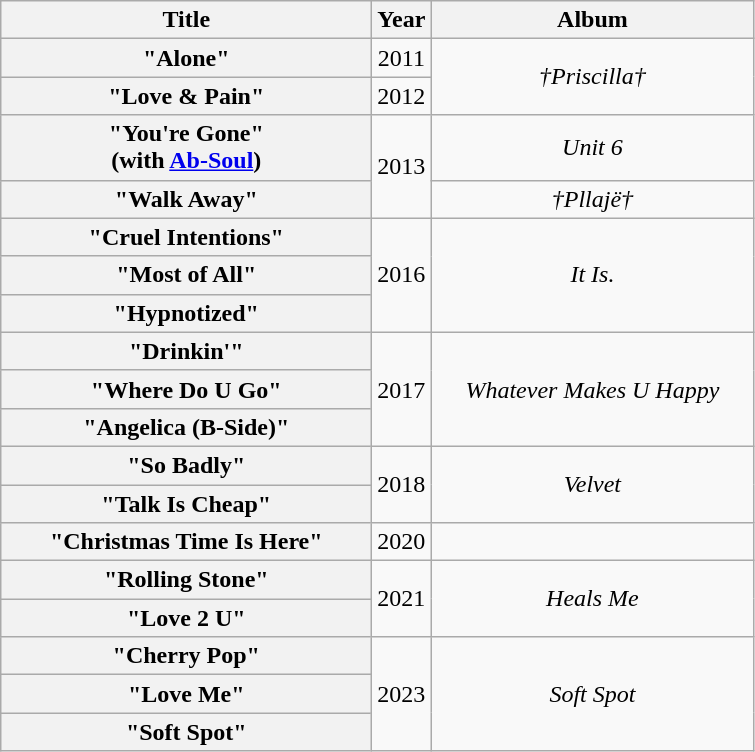<table class="wikitable plainrowheaders" style="text-align:center;" border="1">
<tr>
<th scope="col" style="width:15em;">Title</th>
<th scope="col">Year</th>
<th scope="col" style="width:13em;">Album</th>
</tr>
<tr>
<th scope="row">"Alone"</th>
<td>2011</td>
<td rowspan="2"><em>†Priscilla†</em></td>
</tr>
<tr>
<th scope="row">"Love & Pain"</th>
<td>2012</td>
</tr>
<tr>
<th scope="row">"You're Gone"<br><span>(with <a href='#'>Ab-Soul</a>)</span></th>
<td rowspan="2">2013</td>
<td><em>Unit 6</em></td>
</tr>
<tr>
<th scope="row">"Walk Away"</th>
<td><em>†Pllajë†</em></td>
</tr>
<tr>
<th scope="row">"Cruel Intentions"</th>
<td rowspan="3">2016</td>
<td rowspan="3"><em>It Is.</em></td>
</tr>
<tr>
<th scope="row">"Most of All"</th>
</tr>
<tr>
<th scope="row">"Hypnotized"</th>
</tr>
<tr>
<th scope="row">"Drinkin'"</th>
<td rowspan="3">2017</td>
<td rowspan="3"><em>Whatever Makes U Happy</em></td>
</tr>
<tr>
<th scope="row">"Where Do U Go"</th>
</tr>
<tr>
<th scope="row">"Angelica (B-Side)"</th>
</tr>
<tr>
<th scope="row">"So Badly"</th>
<td rowspan="2">2018</td>
<td rowspan="2"><em>Velvet</em></td>
</tr>
<tr>
<th scope="row">"Talk Is Cheap"</th>
</tr>
<tr>
<th scope="row">"Christmas Time Is Here"</th>
<td>2020</td>
<td></td>
</tr>
<tr>
<th scope="row">"Rolling Stone"</th>
<td rowspan="2">2021</td>
<td rowspan="2"><em>Heals Me</em></td>
</tr>
<tr>
<th scope="row">"Love 2 U"</th>
</tr>
<tr>
<th scope="row">"Cherry Pop"</th>
<td rowspan="3">2023</td>
<td rowspan="3"><em>Soft Spot</em></td>
</tr>
<tr>
<th scope="row">"Love Me"</th>
</tr>
<tr>
<th scope="row">"Soft Spot"</th>
</tr>
</table>
